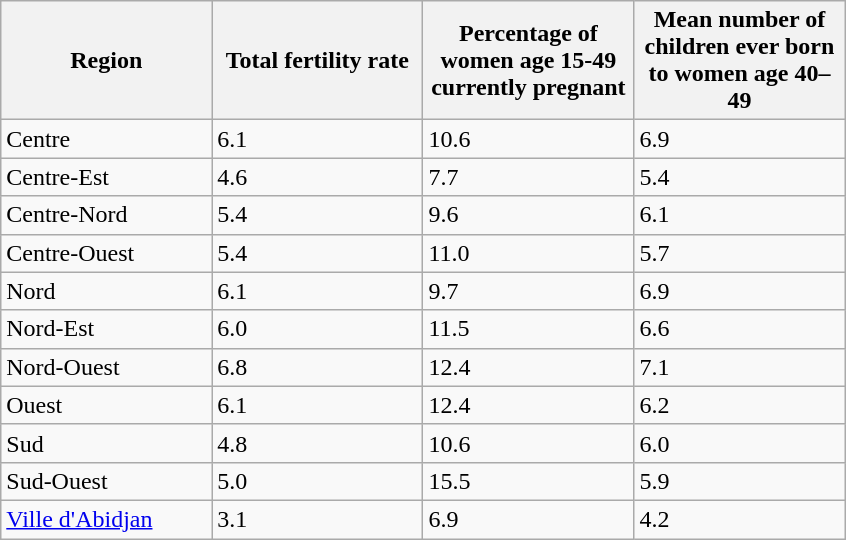<table class="wikitable sortable">
<tr>
<th style="width:100pt;">Region</th>
<th style="width:100pt;">Total fertility rate</th>
<th style="width:100pt;">Percentage of women age 15-49 currently pregnant</th>
<th style="width:100pt;">Mean number of children ever born to women age 40–49</th>
</tr>
<tr>
<td>Centre</td>
<td>6.1</td>
<td>10.6</td>
<td>6.9</td>
</tr>
<tr>
<td>Centre-Est</td>
<td>4.6</td>
<td>7.7</td>
<td>5.4</td>
</tr>
<tr>
<td>Centre-Nord</td>
<td>5.4</td>
<td>9.6</td>
<td>6.1</td>
</tr>
<tr>
<td>Centre-Ouest</td>
<td>5.4</td>
<td>11.0</td>
<td>5.7</td>
</tr>
<tr>
<td>Nord</td>
<td>6.1</td>
<td>9.7</td>
<td>6.9</td>
</tr>
<tr>
<td>Nord-Est</td>
<td>6.0</td>
<td>11.5</td>
<td>6.6</td>
</tr>
<tr>
<td>Nord-Ouest</td>
<td>6.8</td>
<td>12.4</td>
<td>7.1</td>
</tr>
<tr>
<td>Ouest</td>
<td>6.1</td>
<td>12.4</td>
<td>6.2</td>
</tr>
<tr>
<td>Sud</td>
<td>4.8</td>
<td>10.6</td>
<td>6.0</td>
</tr>
<tr>
<td>Sud-Ouest</td>
<td>5.0</td>
<td>15.5</td>
<td>5.9</td>
</tr>
<tr>
<td><a href='#'>Ville d'Abidjan</a></td>
<td>3.1</td>
<td>6.9</td>
<td>4.2</td>
</tr>
</table>
